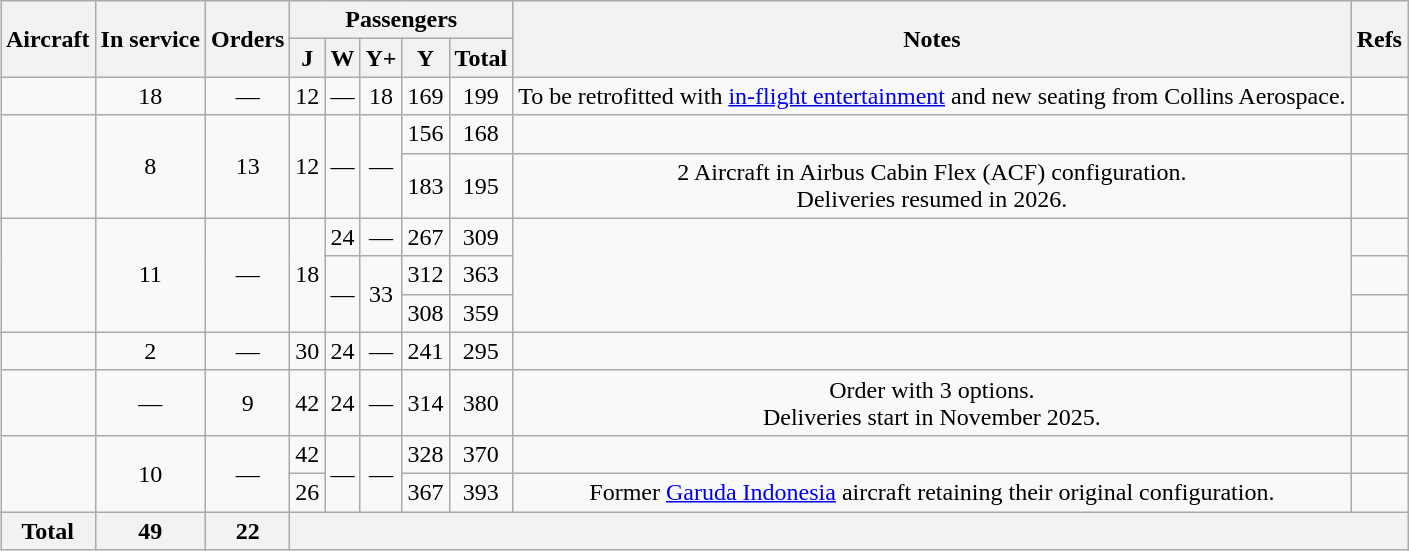<table class="wikitable" style="border-collapse:collapse; text-align:center; margin:auto;">
<tr>
<th rowspan="2">Aircraft</th>
<th rowspan="2">In service</th>
<th rowspan="2">Orders</th>
<th colspan="5">Passengers</th>
<th rowspan="2">Notes</th>
<th rowspan="2"><abbr>Refs</abbr></th>
</tr>
<tr>
<th><abbr>J</abbr></th>
<th><abbr>W</abbr></th>
<th><abbr>Y+</abbr></th>
<th><abbr>Y</abbr></th>
<th>Total</th>
</tr>
<tr>
<td></td>
<td>18</td>
<td>—</td>
<td>12</td>
<td>—</td>
<td>18</td>
<td>169</td>
<td>199</td>
<td>To be retrofitted with <a href='#'>in-flight entertainment</a> and new seating from Collins Aerospace.</td>
<td></td>
</tr>
<tr>
<td rowspan="2"></td>
<td rowspan="2">8</td>
<td rowspan="2">13</td>
<td rowspan="2">12</td>
<td rowspan="2">—</td>
<td rowspan="2">—</td>
<td>156</td>
<td>168</td>
<td></td>
<td></td>
</tr>
<tr>
<td>183</td>
<td>195</td>
<td>2 Aircraft in Airbus Cabin Flex (ACF) configuration.<br>Deliveries resumed in 2026.</td>
<td></td>
</tr>
<tr>
<td rowspan="3"></td>
<td rowspan="3">11</td>
<td rowspan="3">—</td>
<td rowspan="3">18</td>
<td>24</td>
<td>—</td>
<td>267</td>
<td>309</td>
<td rowspan="3"></td>
<td></td>
</tr>
<tr>
<td rowspan="2">—</td>
<td rowspan="2">33</td>
<td>312</td>
<td>363</td>
<td></td>
</tr>
<tr>
<td>308</td>
<td>359</td>
<td></td>
</tr>
<tr>
<td></td>
<td>2</td>
<td>—</td>
<td>30</td>
<td>24</td>
<td>—</td>
<td>241</td>
<td>295</td>
<td></td>
<td></td>
</tr>
<tr>
<td></td>
<td>—</td>
<td>9</td>
<td>42</td>
<td>24</td>
<td>—</td>
<td>314</td>
<td>380</td>
<td>Order with 3 options.<br>Deliveries start in November 2025.</td>
<td></td>
</tr>
<tr>
<td rowspan="2"></td>
<td rowspan="2">10</td>
<td rowspan="2">—</td>
<td>42</td>
<td rowspan="2">—</td>
<td rowspan="2">—</td>
<td>328</td>
<td>370</td>
<td></td>
<td></td>
</tr>
<tr>
<td>26</td>
<td>367</td>
<td>393</td>
<td>Former <a href='#'>Garuda Indonesia</a> aircraft retaining their original configuration.<br></td>
<td></td>
</tr>
<tr>
<th>Total</th>
<th>49</th>
<th>22</th>
<th colspan="7"></th>
</tr>
</table>
